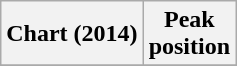<table class="wikitable plainrowheaders">
<tr>
<th scope="col">Chart (2014)</th>
<th scope="col">Peak<br>position</th>
</tr>
<tr>
</tr>
</table>
